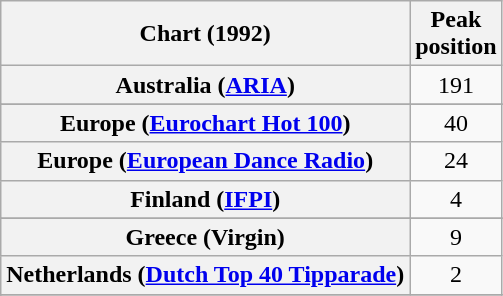<table class="wikitable sortable plainrowheaders" style="text-align:center">
<tr>
<th scope="col">Chart (1992)</th>
<th scope="col">Peak<br>position</th>
</tr>
<tr>
<th scope="row">Australia (<a href='#'>ARIA</a>)</th>
<td>191</td>
</tr>
<tr>
</tr>
<tr>
</tr>
<tr>
<th scope="row">Europe (<a href='#'>Eurochart Hot 100</a>)</th>
<td>40</td>
</tr>
<tr>
<th scope="row">Europe (<a href='#'>European Dance Radio</a>)</th>
<td>24</td>
</tr>
<tr>
<th scope="row">Finland (<a href='#'>IFPI</a>)</th>
<td>4</td>
</tr>
<tr>
</tr>
<tr>
<th scope="row">Greece (Virgin)</th>
<td>9</td>
</tr>
<tr>
<th scope="row">Netherlands (<a href='#'>Dutch Top 40 Tipparade</a>)</th>
<td>2</td>
</tr>
<tr>
</tr>
<tr>
</tr>
<tr>
</tr>
<tr>
</tr>
</table>
